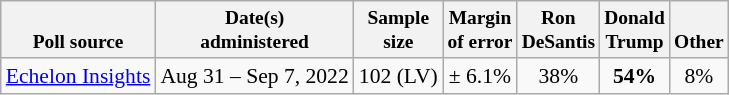<table class="wikitable mw-datatable" style="font-size:90%;text-align:center;">
<tr valign=bottom style="font-size:90%;">
<th>Poll source</th>
<th>Date(s)<br>administered</th>
<th>Sample<br>size</th>
<th>Margin<br>of error</th>
<th>Ron<br>DeSantis</th>
<th>Donald<br>Trump</th>
<th>Other</th>
</tr>
<tr>
<td><a href='#'>Echelon Insights</a></td>
<td>Aug 31 – Sep 7, 2022</td>
<td>102 (LV)</td>
<td>± 6.1%</td>
<td>38%</td>
<td><strong>54%</strong></td>
<td>8%</td>
</tr>
</table>
